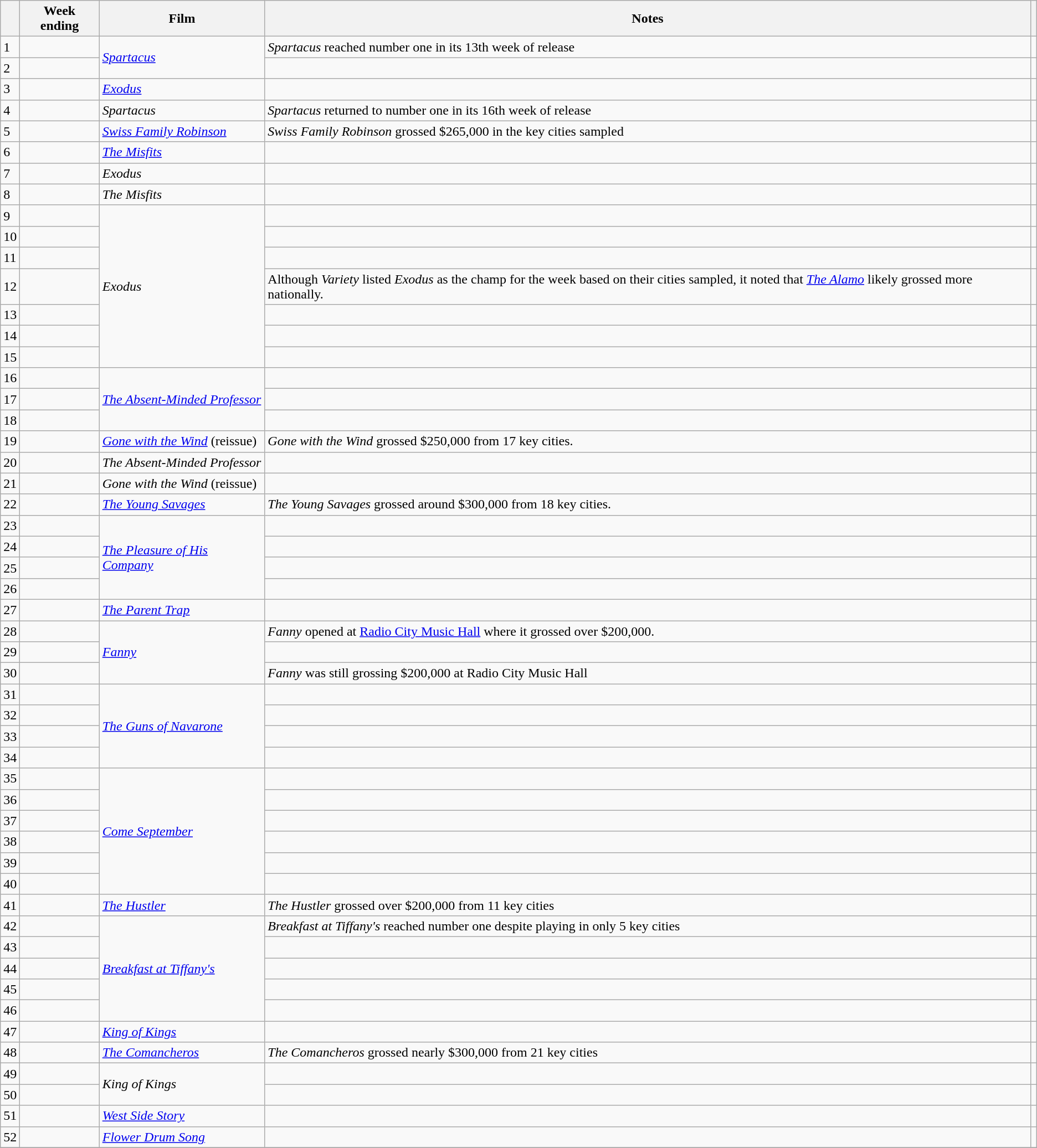<table class="wikitable sortable">
<tr>
<th></th>
<th>Week ending</th>
<th>Film</th>
<th>Notes</th>
<th class="unsortable"></th>
</tr>
<tr>
<td>1</td>
<td></td>
<td rowspan="2"><em><a href='#'>Spartacus</a></em></td>
<td><em>Spartacus</em> reached number one in its 13th week of release</td>
<td></td>
</tr>
<tr>
<td>2</td>
<td></td>
<td></td>
<td></td>
</tr>
<tr>
<td>3</td>
<td></td>
<td><em><a href='#'>Exodus</a></em></td>
<td></td>
<td></td>
</tr>
<tr>
<td>4</td>
<td></td>
<td><em>Spartacus</em></td>
<td><em>Spartacus</em> returned to number one in its 16th week of release</td>
<td></td>
</tr>
<tr>
<td>5</td>
<td></td>
<td><em><a href='#'>Swiss Family Robinson</a></em></td>
<td><em>Swiss Family Robinson</em> grossed  $265,000 in the key cities sampled</td>
<td></td>
</tr>
<tr>
<td>6</td>
<td></td>
<td><em><a href='#'>The Misfits</a></em></td>
<td></td>
<td></td>
</tr>
<tr>
<td>7</td>
<td></td>
<td><em>Exodus</em></td>
<td></td>
<td></td>
</tr>
<tr>
<td>8</td>
<td></td>
<td><em>The Misfits</em></td>
<td></td>
<td></td>
</tr>
<tr>
<td>9</td>
<td></td>
<td rowspan="7"><em>Exodus</em></td>
<td></td>
<td></td>
</tr>
<tr>
<td>10</td>
<td></td>
<td></td>
<td></td>
</tr>
<tr>
<td>11</td>
<td></td>
<td></td>
<td></td>
</tr>
<tr>
<td>12</td>
<td></td>
<td>Although <em>Variety</em> listed <em>Exodus</em> as the champ for the week based on their cities sampled, it noted that <em><a href='#'>The Alamo</a></em> likely grossed more nationally.</td>
<td></td>
</tr>
<tr>
<td>13</td>
<td></td>
<td></td>
<td></td>
</tr>
<tr>
<td>14</td>
<td></td>
<td></td>
<td></td>
</tr>
<tr>
<td>15</td>
<td></td>
<td></td>
<td></td>
</tr>
<tr>
<td>16</td>
<td></td>
<td rowspan="3"><em><a href='#'>The Absent-Minded Professor</a></em></td>
<td></td>
<td></td>
</tr>
<tr>
<td>17</td>
<td></td>
<td></td>
<td></td>
</tr>
<tr>
<td>18</td>
<td></td>
<td></td>
<td></td>
</tr>
<tr>
<td>19</td>
<td></td>
<td><em><a href='#'>Gone with the Wind</a></em> (reissue)</td>
<td><em>Gone with the Wind</em> grossed $250,000 from 17 key cities.</td>
<td></td>
</tr>
<tr>
<td>20</td>
<td></td>
<td><em>The Absent-Minded Professor</em></td>
<td></td>
<td></td>
</tr>
<tr>
<td>21</td>
<td></td>
<td><em>Gone with the Wind</em> (reissue)</td>
<td></td>
<td></td>
</tr>
<tr>
<td>22</td>
<td></td>
<td><em><a href='#'>The Young Savages</a></em></td>
<td><em>The Young Savages</em> grossed around $300,000 from 18 key cities.</td>
<td></td>
</tr>
<tr>
<td>23</td>
<td></td>
<td rowspan="4"><em><a href='#'>The Pleasure of His Company</a></em></td>
<td></td>
<td></td>
</tr>
<tr>
<td>24</td>
<td></td>
<td></td>
<td></td>
</tr>
<tr>
<td>25</td>
<td></td>
<td></td>
<td></td>
</tr>
<tr>
<td>26</td>
<td></td>
<td></td>
<td></td>
</tr>
<tr>
<td>27</td>
<td></td>
<td><em><a href='#'>The Parent Trap</a></em></td>
<td></td>
<td></td>
</tr>
<tr>
<td>28</td>
<td></td>
<td rowspan="3"><em><a href='#'>Fanny</a></em></td>
<td><em>Fanny</em> opened at <a href='#'>Radio City Music Hall</a> where it grossed over $200,000.</td>
<td></td>
</tr>
<tr>
<td>29</td>
<td></td>
<td></td>
<td></td>
</tr>
<tr>
<td>30</td>
<td></td>
<td><em>Fanny</em> was still grossing $200,000 at Radio City Music Hall</td>
<td></td>
</tr>
<tr>
<td>31</td>
<td></td>
<td rowspan="4"><em><a href='#'>The Guns of Navarone</a></em></td>
<td></td>
<td></td>
</tr>
<tr>
<td>32</td>
<td></td>
<td></td>
<td></td>
</tr>
<tr>
<td>33</td>
<td></td>
<td></td>
<td></td>
</tr>
<tr>
<td>34</td>
<td></td>
<td></td>
<td></td>
</tr>
<tr>
<td>35</td>
<td></td>
<td rowspan="6"><em><a href='#'>Come September</a></em></td>
<td></td>
<td></td>
</tr>
<tr>
<td>36</td>
<td></td>
<td></td>
<td></td>
</tr>
<tr>
<td>37</td>
<td></td>
<td></td>
<td></td>
</tr>
<tr>
<td>38</td>
<td></td>
<td></td>
<td></td>
</tr>
<tr>
<td>39</td>
<td></td>
<td></td>
<td></td>
</tr>
<tr>
<td>40</td>
<td></td>
<td></td>
<td></td>
</tr>
<tr>
<td>41</td>
<td></td>
<td><em><a href='#'>The Hustler</a></em></td>
<td><em>The Hustler</em> grossed over $200,000 from 11 key cities</td>
<td></td>
</tr>
<tr>
<td>42</td>
<td></td>
<td rowspan="5"><em><a href='#'>Breakfast at Tiffany's</a></em></td>
<td><em>Breakfast at Tiffany's</em> reached number one despite playing in only 5 key cities</td>
<td></td>
</tr>
<tr>
<td>43</td>
<td></td>
<td></td>
<td></td>
</tr>
<tr>
<td>44</td>
<td></td>
<td></td>
<td></td>
</tr>
<tr>
<td>45</td>
<td></td>
<td></td>
<td></td>
</tr>
<tr>
<td>46</td>
<td></td>
<td></td>
<td></td>
</tr>
<tr>
<td>47</td>
<td></td>
<td><em><a href='#'>King of Kings</a></em></td>
<td></td>
<td></td>
</tr>
<tr>
<td>48</td>
<td></td>
<td><em><a href='#'>The Comancheros</a></em></td>
<td><em>The Comancheros</em> grossed nearly $300,000 from 21 key cities</td>
<td></td>
</tr>
<tr>
<td>49</td>
<td></td>
<td rowspan="2"><em>King of Kings</em></td>
<td></td>
<td></td>
</tr>
<tr>
<td>50</td>
<td></td>
<td></td>
<td></td>
</tr>
<tr>
<td>51</td>
<td></td>
<td><em><a href='#'>West Side Story</a></em></td>
<td></td>
<td></td>
</tr>
<tr>
<td>52</td>
<td></td>
<td><em><a href='#'>Flower Drum Song</a></em></td>
<td></td>
<td></td>
</tr>
<tr>
</tr>
</table>
